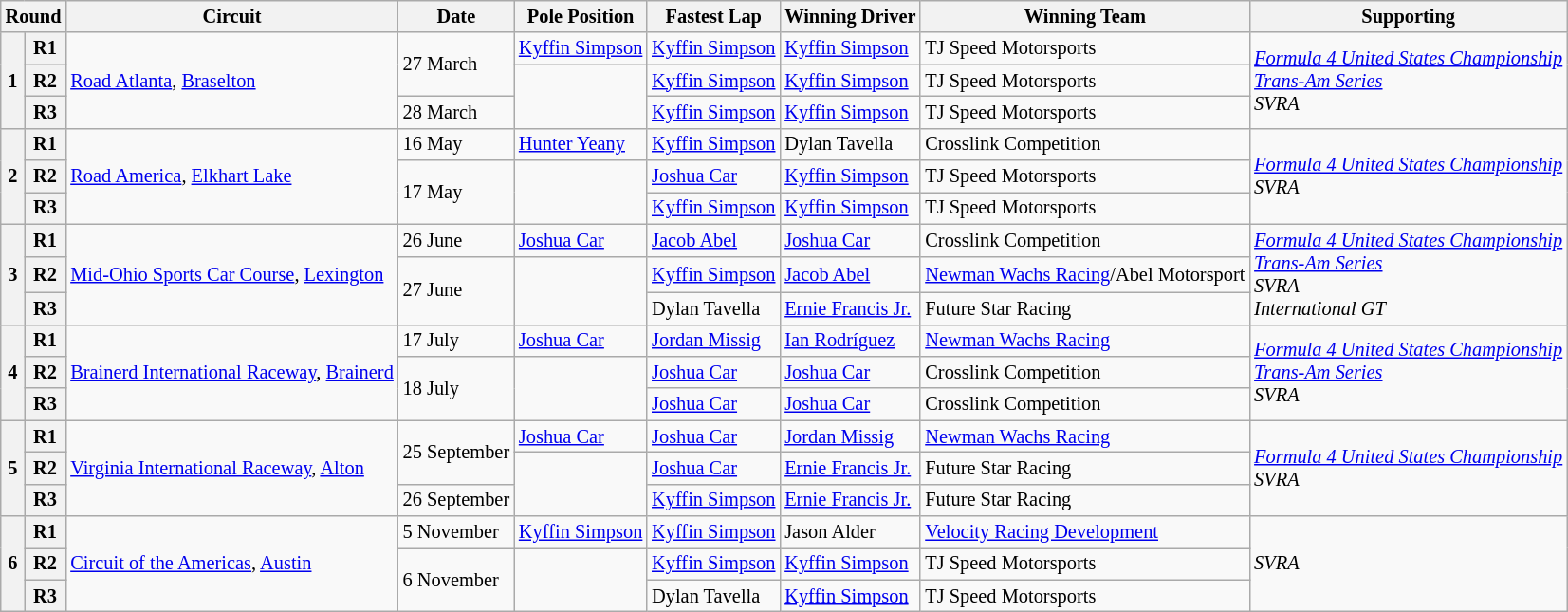<table class="wikitable" style="font-size:85%;">
<tr>
<th colspan=2>Round</th>
<th>Circuit</th>
<th>Date</th>
<th>Pole Position</th>
<th>Fastest Lap</th>
<th>Winning Driver</th>
<th>Winning Team</th>
<th>Supporting</th>
</tr>
<tr>
<th rowspan=3>1</th>
<th>R1</th>
<td rowspan=3> <a href='#'>Road Atlanta</a>, <a href='#'>Braselton</a></td>
<td rowspan=2>27 March</td>
<td nowrap> <a href='#'>Kyffin Simpson</a></td>
<td nowrap> <a href='#'>Kyffin Simpson</a></td>
<td nowrap> <a href='#'>Kyffin Simpson</a></td>
<td nowrap>  TJ Speed Motorsports</td>
<td rowspan=3><em><a href='#'>Formula 4 United States Championship</a></em><br><em><a href='#'>Trans-Am Series</a></em><br><em>SVRA</em></td>
</tr>
<tr>
<th>R2</th>
<td rowspan=2></td>
<td> <a href='#'>Kyffin Simpson</a></td>
<td> <a href='#'>Kyffin Simpson</a></td>
<td>  TJ Speed Motorsports</td>
</tr>
<tr>
<th>R3</th>
<td>28 March</td>
<td> <a href='#'>Kyffin Simpson</a></td>
<td> <a href='#'>Kyffin Simpson</a></td>
<td>  TJ Speed Motorsports</td>
</tr>
<tr>
<th rowspan=3>2</th>
<th>R1</th>
<td rowspan=3> <a href='#'>Road America</a>, <a href='#'>Elkhart Lake</a></td>
<td>16 May</td>
<td> <a href='#'>Hunter Yeany</a></td>
<td> <a href='#'>Kyffin Simpson</a></td>
<td nowrap> Dylan Tavella</td>
<td> Crosslink Competition</td>
<td rowspan=3><em><a href='#'>Formula 4 United States Championship</a></em><br><em>SVRA</em></td>
</tr>
<tr>
<th>R2</th>
<td rowspan="2">17 May</td>
<td rowspan=2></td>
<td> <a href='#'>Joshua Car</a></td>
<td> <a href='#'>Kyffin Simpson</a></td>
<td>  TJ Speed Motorsports</td>
</tr>
<tr>
<th>R3</th>
<td> <a href='#'>Kyffin Simpson</a></td>
<td> <a href='#'>Kyffin Simpson</a></td>
<td>  TJ Speed Motorsports</td>
</tr>
<tr>
<th rowspan=3>3</th>
<th>R1</th>
<td rowspan=3> <a href='#'>Mid-Ohio Sports Car Course</a>, <a href='#'>Lexington</a></td>
<td>26 June</td>
<td> <a href='#'>Joshua Car</a></td>
<td> <a href='#'>Jacob Abel</a></td>
<td> <a href='#'>Joshua Car</a></td>
<td> Crosslink Competition</td>
<td nowrap rowspan=3><em><a href='#'>Formula 4 United States Championship</a></em><br><em><a href='#'>Trans-Am Series</a></em><br><em>SVRA</em><br><em>International GT</em></td>
</tr>
<tr>
<th>R2</th>
<td rowspan=2>27 June</td>
<td rowspan=2></td>
<td> <a href='#'>Kyffin Simpson</a></td>
<td> <a href='#'>Jacob Abel</a></td>
<td nowrap> <a href='#'>Newman Wachs Racing</a>/Abel Motorsport</td>
</tr>
<tr>
<th>R3</th>
<td> Dylan Tavella</td>
<td nowrap> <a href='#'>Ernie Francis Jr.</a></td>
<td> Future Star Racing</td>
</tr>
<tr>
<th rowspan=3>4</th>
<th>R1</th>
<td rowspan=3 nowrap> <a href='#'>Brainerd International Raceway</a>, <a href='#'>Brainerd</a></td>
<td>17 July</td>
<td> <a href='#'>Joshua Car</a></td>
<td> <a href='#'>Jordan Missig</a></td>
<td> <a href='#'>Ian Rodríguez</a></td>
<td> <a href='#'>Newman Wachs Racing</a></td>
<td rowspan=3><em><a href='#'>Formula 4 United States Championship</a></em><br><em><a href='#'>Trans-Am Series</a></em><br><em>SVRA</em></td>
</tr>
<tr>
<th>R2</th>
<td rowspan=2>18 July</td>
<td rowspan=2></td>
<td> <a href='#'>Joshua Car</a></td>
<td> <a href='#'>Joshua Car</a></td>
<td> Crosslink Competition</td>
</tr>
<tr>
<th>R3</th>
<td> <a href='#'>Joshua Car</a></td>
<td> <a href='#'>Joshua Car</a></td>
<td> Crosslink Competition</td>
</tr>
<tr>
<th rowspan=3>5</th>
<th>R1</th>
<td rowspan=3> <a href='#'>Virginia International Raceway</a>, <a href='#'>Alton</a></td>
<td nowrap rowspan="2">25 September</td>
<td> <a href='#'>Joshua Car</a></td>
<td> <a href='#'>Joshua Car</a></td>
<td> <a href='#'>Jordan Missig</a></td>
<td> <a href='#'>Newman Wachs Racing</a></td>
<td rowspan=3><em><a href='#'>Formula 4 United States Championship</a></em><br><em>SVRA</em></td>
</tr>
<tr>
<th>R2</th>
<td rowspan=2></td>
<td> <a href='#'>Joshua Car</a></td>
<td nowrap> <a href='#'>Ernie Francis Jr.</a></td>
<td> Future Star Racing</td>
</tr>
<tr>
<th>R3</th>
<td>26 September</td>
<td> <a href='#'>Kyffin Simpson</a></td>
<td nowrap> <a href='#'>Ernie Francis Jr.</a></td>
<td> Future Star Racing</td>
</tr>
<tr>
<th rowspan=3>6</th>
<th>R1</th>
<td rowspan=3> <a href='#'>Circuit of the Americas</a>, <a href='#'>Austin</a></td>
<td>5 November</td>
<td> <a href='#'>Kyffin Simpson</a></td>
<td> <a href='#'>Kyffin Simpson</a></td>
<td> Jason Alder</td>
<td> <a href='#'>Velocity Racing Development</a></td>
<td rowspan=3><em>SVRA</em></td>
</tr>
<tr>
<th>R2</th>
<td rowspan="2">6 November</td>
<td rowspan=2></td>
<td> <a href='#'>Kyffin Simpson</a></td>
<td> <a href='#'>Kyffin Simpson</a></td>
<td>  TJ Speed Motorsports</td>
</tr>
<tr>
<th>R3</th>
<td> Dylan Tavella</td>
<td> <a href='#'>Kyffin Simpson</a></td>
<td>  TJ Speed Motorsports</td>
</tr>
</table>
